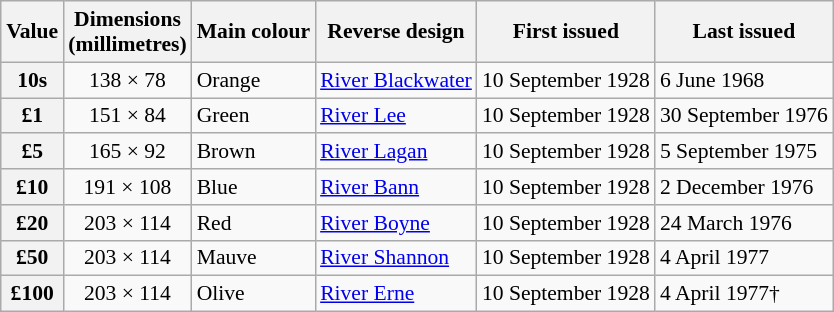<table class="wikitable" style="margin-left: auto; margin-right: auto; border: none; font-size: 90%;">
<tr>
<th>Value</th>
<th>Dimensions<br>(millimetres)</th>
<th>Main colour</th>
<th>Reverse design</th>
<th>First issued</th>
<th>Last issued</th>
</tr>
<tr>
<th>10s</th>
<td align="center">138 × 78</td>
<td>Orange</td>
<td><a href='#'>River Blackwater</a></td>
<td>10 September 1928</td>
<td>6 June 1968</td>
</tr>
<tr>
<th>£1</th>
<td align="center">151 × 84</td>
<td>Green</td>
<td><a href='#'>River Lee</a></td>
<td>10 September 1928</td>
<td>30 September 1976</td>
</tr>
<tr>
<th>£5</th>
<td align="center">165 × 92</td>
<td>Brown</td>
<td><a href='#'>River Lagan</a></td>
<td>10 September 1928</td>
<td>5 September 1975</td>
</tr>
<tr>
<th>£10</th>
<td align="center">191 × 108</td>
<td>Blue</td>
<td><a href='#'>River Bann</a></td>
<td>10 September 1928</td>
<td>2 December 1976</td>
</tr>
<tr>
<th>£20</th>
<td align="center">203 × 114</td>
<td>Red</td>
<td><a href='#'>River Boyne</a></td>
<td>10 September 1928</td>
<td>24 March 1976</td>
</tr>
<tr>
<th>£50</th>
<td align="center">203 × 114</td>
<td>Mauve</td>
<td><a href='#'>River Shannon</a></td>
<td>10 September 1928</td>
<td>4 April 1977</td>
</tr>
<tr>
<th>£100</th>
<td align="center">203 × 114</td>
<td>Olive</td>
<td><a href='#'>River Erne</a></td>
<td>10 September 1928</td>
<td>4 April 1977†</td>
</tr>
</table>
